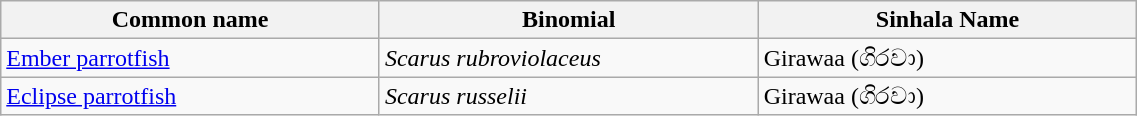<table width=60% class="wikitable">
<tr>
<th width=20%>Common name</th>
<th width=20%>Binomial</th>
<th width=20%>Sinhala Name</th>
</tr>
<tr>
<td><a href='#'>Ember parrotfish</a><br></td>
<td><em>Scarus rubroviolaceus</em></td>
<td>Girawaa (ගිරවා)</td>
</tr>
<tr>
<td><a href='#'>Eclipse parrotfish</a></td>
<td><em>Scarus russelii</em></td>
<td>Girawaa (ගිරවා)</td>
</tr>
</table>
